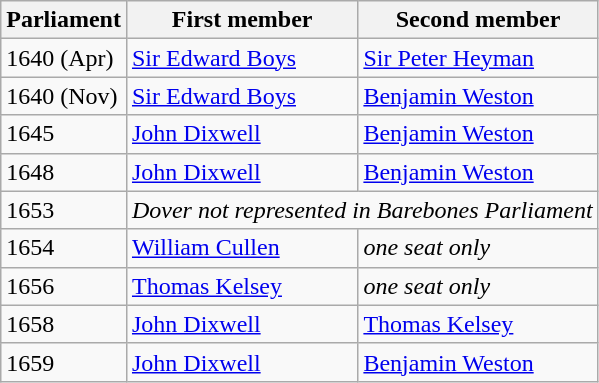<table class="wikitable">
<tr>
<th>Parliament</th>
<th>First member</th>
<th>Second member</th>
</tr>
<tr>
<td>1640 (Apr)</td>
<td><a href='#'>Sir Edward Boys</a></td>
<td><a href='#'>Sir Peter Heyman</a></td>
</tr>
<tr>
<td>1640 (Nov)</td>
<td><a href='#'>Sir Edward Boys</a></td>
<td><a href='#'>Benjamin Weston</a></td>
</tr>
<tr>
<td>1645</td>
<td><a href='#'>John Dixwell</a></td>
<td><a href='#'>Benjamin Weston</a></td>
</tr>
<tr>
<td>1648</td>
<td><a href='#'>John Dixwell</a></td>
<td><a href='#'>Benjamin Weston</a></td>
</tr>
<tr>
<td>1653</td>
<td colspan="2"><em>Dover not represented in Barebones Parliament</em></td>
</tr>
<tr>
<td>1654</td>
<td><a href='#'>William Cullen</a></td>
<td><em>one seat only</em></td>
</tr>
<tr>
<td>1656</td>
<td><a href='#'>Thomas Kelsey</a></td>
<td><em>one seat only</em></td>
</tr>
<tr>
<td>1658</td>
<td><a href='#'>John Dixwell</a></td>
<td><a href='#'>Thomas Kelsey</a></td>
</tr>
<tr>
<td>1659</td>
<td><a href='#'>John Dixwell</a></td>
<td><a href='#'>Benjamin Weston</a></td>
</tr>
</table>
